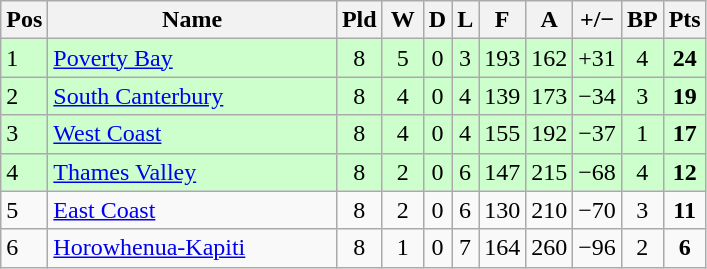<table class="wikitable" style="text-align:center">
<tr border=1 cellpadding=5 cellspacing=>
<th width="20">Pos</th>
<th width="185">Name</th>
<th width="20">Pld</th>
<th width="20">W</th>
<th width"20">D</th>
<th width"20">L</th>
<th width="20">F</th>
<th width="20">A</th>
<th width="20">+/−</th>
<th width="20">BP</th>
<th width="20">Pts</th>
</tr>
<tr style="background:#cfc">
<td style="text-align:left">1</td>
<td style="text-align:left"><a href='#'>Poverty Bay</a></td>
<td>8</td>
<td>5</td>
<td>0</td>
<td>3</td>
<td>193</td>
<td>162</td>
<td>+31</td>
<td>4</td>
<td><strong>24</strong></td>
</tr>
<tr style="background:#cfc">
<td style="text-align:left">2</td>
<td style="text-align:left"><a href='#'>South Canterbury</a></td>
<td>8</td>
<td>4</td>
<td>0</td>
<td>4</td>
<td>139</td>
<td>173</td>
<td>−34</td>
<td>3</td>
<td><strong>19</strong></td>
</tr>
<tr style="background:#cfc">
<td style="text-align:left">3</td>
<td style="text-align:left"><a href='#'>West Coast</a></td>
<td>8</td>
<td>4</td>
<td>0</td>
<td>4</td>
<td>155</td>
<td>192</td>
<td>−37</td>
<td>1</td>
<td><strong>17</strong></td>
</tr>
<tr style="background:#cfc">
<td style="text-align:left">4</td>
<td style="text-align:left"><a href='#'>Thames Valley</a></td>
<td>8</td>
<td>2</td>
<td>0</td>
<td>6</td>
<td>147</td>
<td>215</td>
<td>−68</td>
<td>4</td>
<td><strong>12</strong></td>
</tr>
<tr>
<td style="text-align:left">5</td>
<td style="text-align:left"><a href='#'>East Coast</a></td>
<td>8</td>
<td>2</td>
<td>0</td>
<td>6</td>
<td>130</td>
<td>210</td>
<td>−70</td>
<td>3</td>
<td><strong>11</strong></td>
</tr>
<tr>
<td style="text-align:left">6</td>
<td style="text-align:left"><a href='#'>Horowhenua-Kapiti</a></td>
<td>8</td>
<td>1</td>
<td>0</td>
<td>7</td>
<td>164</td>
<td>260</td>
<td>−96</td>
<td>2</td>
<td><strong>6</strong></td>
</tr>
</table>
